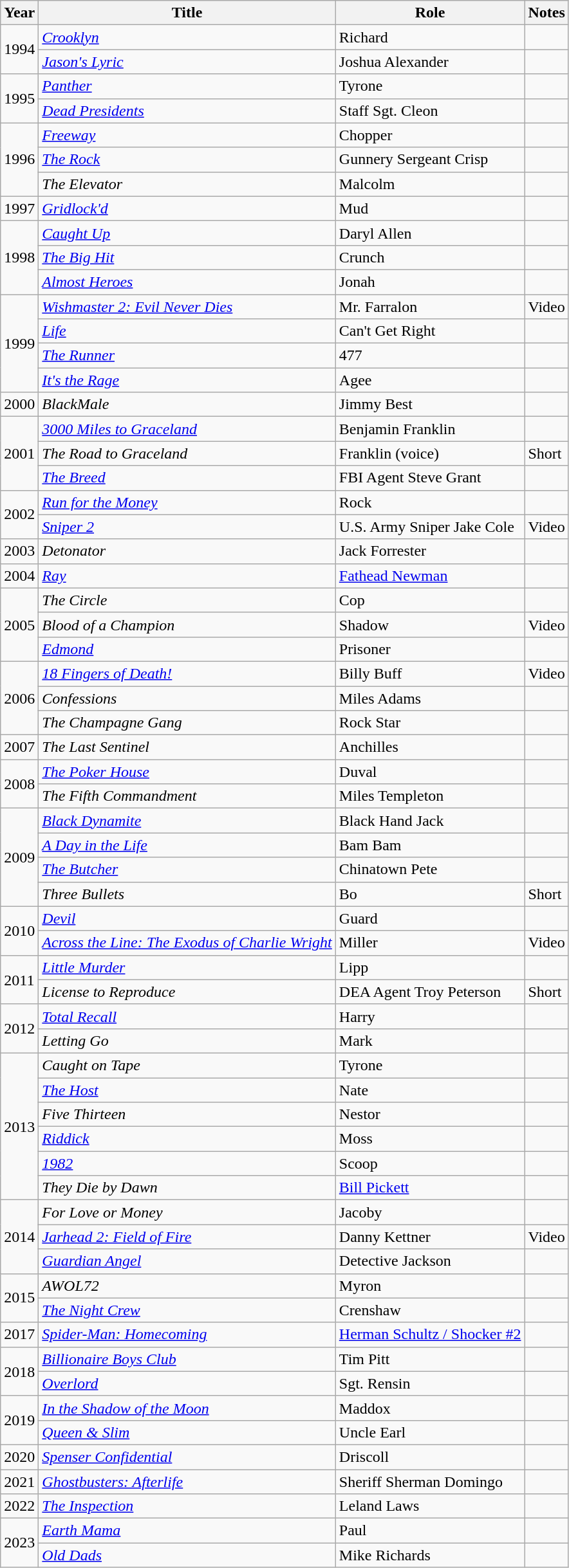<table class="wikitable sortable">
<tr>
<th>Year</th>
<th>Title</th>
<th>Role</th>
<th>Notes</th>
</tr>
<tr>
<td rowspan=2>1994</td>
<td><em><a href='#'>Crooklyn</a></em></td>
<td>Richard</td>
<td></td>
</tr>
<tr>
<td><em><a href='#'>Jason's Lyric</a></em></td>
<td>Joshua Alexander</td>
<td></td>
</tr>
<tr>
<td rowspan=2>1995</td>
<td><em><a href='#'>Panther</a></em></td>
<td>Tyrone</td>
<td></td>
</tr>
<tr>
<td><em><a href='#'>Dead Presidents</a></em></td>
<td>Staff Sgt. Cleon</td>
<td></td>
</tr>
<tr>
<td rowspan=3>1996</td>
<td><em><a href='#'>Freeway</a></em></td>
<td>Chopper</td>
<td></td>
</tr>
<tr>
<td><em><a href='#'>The Rock</a></em></td>
<td>Gunnery Sergeant Crisp</td>
<td></td>
</tr>
<tr>
<td><em>The Elevator</em></td>
<td>Malcolm</td>
<td></td>
</tr>
<tr>
<td>1997</td>
<td><em><a href='#'>Gridlock'd</a></em></td>
<td>Mud</td>
<td></td>
</tr>
<tr>
<td rowspan=3>1998</td>
<td><em><a href='#'>Caught Up</a></em></td>
<td>Daryl Allen</td>
<td></td>
</tr>
<tr>
<td><em><a href='#'>The Big Hit</a></em></td>
<td>Crunch</td>
<td></td>
</tr>
<tr>
<td><em><a href='#'>Almost Heroes</a></em></td>
<td>Jonah</td>
<td></td>
</tr>
<tr>
<td rowspan=4>1999</td>
<td><em><a href='#'>Wishmaster 2: Evil Never Dies</a></em></td>
<td>Mr. Farralon</td>
<td>Video</td>
</tr>
<tr>
<td><em><a href='#'>Life</a></em></td>
<td>Can't Get Right</td>
<td></td>
</tr>
<tr>
<td><em><a href='#'>The Runner</a></em></td>
<td>477</td>
<td></td>
</tr>
<tr>
<td><em><a href='#'>It's the Rage</a></em></td>
<td>Agee</td>
<td></td>
</tr>
<tr>
<td>2000</td>
<td><em>BlackMale</em></td>
<td>Jimmy Best</td>
<td></td>
</tr>
<tr>
<td rowspan=3>2001</td>
<td><em><a href='#'>3000 Miles to Graceland</a></em></td>
<td>Benjamin Franklin</td>
<td></td>
</tr>
<tr>
<td><em>The Road to Graceland</em></td>
<td>Franklin (voice)</td>
<td>Short</td>
</tr>
<tr>
<td><em><a href='#'>The Breed</a></em></td>
<td>FBI Agent Steve Grant</td>
<td></td>
</tr>
<tr>
<td rowspan=2>2002</td>
<td><em><a href='#'>Run for the Money</a></em></td>
<td>Rock</td>
<td></td>
</tr>
<tr>
<td><em><a href='#'>Sniper 2</a></em></td>
<td>U.S. Army Sniper Jake Cole</td>
<td>Video</td>
</tr>
<tr>
<td>2003</td>
<td><em>Detonator</em></td>
<td>Jack Forrester</td>
<td></td>
</tr>
<tr>
<td>2004</td>
<td><em><a href='#'>Ray</a></em></td>
<td><a href='#'>Fathead Newman</a></td>
<td></td>
</tr>
<tr>
<td rowspan=3>2005</td>
<td><em>The Circle</em></td>
<td>Cop</td>
<td></td>
</tr>
<tr>
<td><em>Blood of a Champion</em></td>
<td>Shadow</td>
<td>Video</td>
</tr>
<tr>
<td><em><a href='#'>Edmond</a></em></td>
<td>Prisoner</td>
<td></td>
</tr>
<tr>
<td rowspan=3>2006</td>
<td><em><a href='#'>18 Fingers of Death!</a></em></td>
<td>Billy Buff</td>
<td>Video</td>
</tr>
<tr>
<td><em>Confessions</em></td>
<td>Miles Adams</td>
<td></td>
</tr>
<tr>
<td><em>The Champagne Gang</em></td>
<td>Rock Star</td>
<td></td>
</tr>
<tr>
<td>2007</td>
<td><em>The Last Sentinel</em></td>
<td>Anchilles</td>
<td></td>
</tr>
<tr>
<td rowspan=2>2008</td>
<td><em><a href='#'>The Poker House</a></em></td>
<td>Duval</td>
<td></td>
</tr>
<tr>
<td><em>The Fifth Commandment</em></td>
<td>Miles Templeton</td>
<td></td>
</tr>
<tr>
<td rowspan=4>2009</td>
<td><em><a href='#'>Black Dynamite</a></em></td>
<td>Black Hand Jack</td>
<td></td>
</tr>
<tr>
<td><em><a href='#'>A Day in the Life</a></em></td>
<td>Bam Bam</td>
<td></td>
</tr>
<tr>
<td><em><a href='#'>The Butcher</a></em></td>
<td>Chinatown Pete</td>
<td></td>
</tr>
<tr>
<td><em>Three Bullets</em></td>
<td>Bo</td>
<td>Short</td>
</tr>
<tr>
<td rowspan=2>2010</td>
<td><em><a href='#'>Devil</a></em></td>
<td>Guard</td>
<td></td>
</tr>
<tr>
<td><em><a href='#'>Across the Line: The Exodus of Charlie Wright</a></em></td>
<td>Miller</td>
<td>Video</td>
</tr>
<tr>
<td rowspan=2>2011</td>
<td><em><a href='#'>Little Murder</a></em></td>
<td>Lipp</td>
<td></td>
</tr>
<tr>
<td><em>License to Reproduce</em></td>
<td>DEA Agent Troy Peterson</td>
<td>Short</td>
</tr>
<tr>
<td rowspan=2>2012</td>
<td><em><a href='#'>Total Recall</a></em></td>
<td>Harry</td>
<td></td>
</tr>
<tr>
<td><em>Letting Go</em></td>
<td>Mark</td>
<td></td>
</tr>
<tr>
<td rowspan=6>2013</td>
<td><em>Caught on Tape</em></td>
<td>Tyrone</td>
<td></td>
</tr>
<tr>
<td><em><a href='#'>The Host</a></em></td>
<td>Nate</td>
<td></td>
</tr>
<tr>
<td><em>Five Thirteen</em></td>
<td>Nestor</td>
<td></td>
</tr>
<tr>
<td><em><a href='#'>Riddick</a></em></td>
<td>Moss</td>
<td></td>
</tr>
<tr>
<td><em><a href='#'>1982</a></em></td>
<td>Scoop</td>
<td></td>
</tr>
<tr>
<td><em>They Die by Dawn</em></td>
<td><a href='#'>Bill Pickett</a></td>
<td></td>
</tr>
<tr>
<td rowspan=3>2014</td>
<td><em>For Love or Money</em></td>
<td>Jacoby</td>
<td></td>
</tr>
<tr>
<td><em><a href='#'>Jarhead 2: Field of Fire</a></em></td>
<td>Danny Kettner</td>
<td>Video</td>
</tr>
<tr>
<td><em><a href='#'>Guardian Angel</a></em></td>
<td>Detective Jackson</td>
<td></td>
</tr>
<tr>
<td rowspan=2>2015</td>
<td><em>AWOL72</em></td>
<td>Myron</td>
<td></td>
</tr>
<tr>
<td><em><a href='#'>The Night Crew</a></em></td>
<td>Crenshaw</td>
<td></td>
</tr>
<tr>
<td>2017</td>
<td><em><a href='#'>Spider-Man: Homecoming</a></em></td>
<td><a href='#'>Herman Schultz / Shocker #2</a></td>
<td></td>
</tr>
<tr>
<td rowspan=2>2018</td>
<td><em><a href='#'>Billionaire Boys Club</a></em></td>
<td>Tim Pitt</td>
<td></td>
</tr>
<tr>
<td><em><a href='#'>Overlord</a></em></td>
<td>Sgt. Rensin</td>
<td></td>
</tr>
<tr>
<td rowspan=2>2019</td>
<td><em><a href='#'>In the Shadow of the Moon</a></em></td>
<td>Maddox</td>
<td></td>
</tr>
<tr>
<td><em><a href='#'>Queen & Slim</a></em></td>
<td>Uncle Earl</td>
<td></td>
</tr>
<tr>
<td>2020</td>
<td><em><a href='#'>Spenser Confidential</a></em></td>
<td>Driscoll</td>
<td></td>
</tr>
<tr>
<td>2021</td>
<td><em><a href='#'>Ghostbusters: Afterlife</a></em></td>
<td>Sheriff Sherman Domingo</td>
<td></td>
</tr>
<tr>
<td>2022</td>
<td><em><a href='#'>The Inspection</a></em></td>
<td>Leland Laws</td>
<td></td>
</tr>
<tr>
<td rowspan=2>2023</td>
<td><em><a href='#'>Earth Mama</a></em></td>
<td>Paul</td>
<td></td>
</tr>
<tr>
<td><em><a href='#'>Old Dads</a></em></td>
<td>Mike Richards</td>
<td></td>
</tr>
</table>
